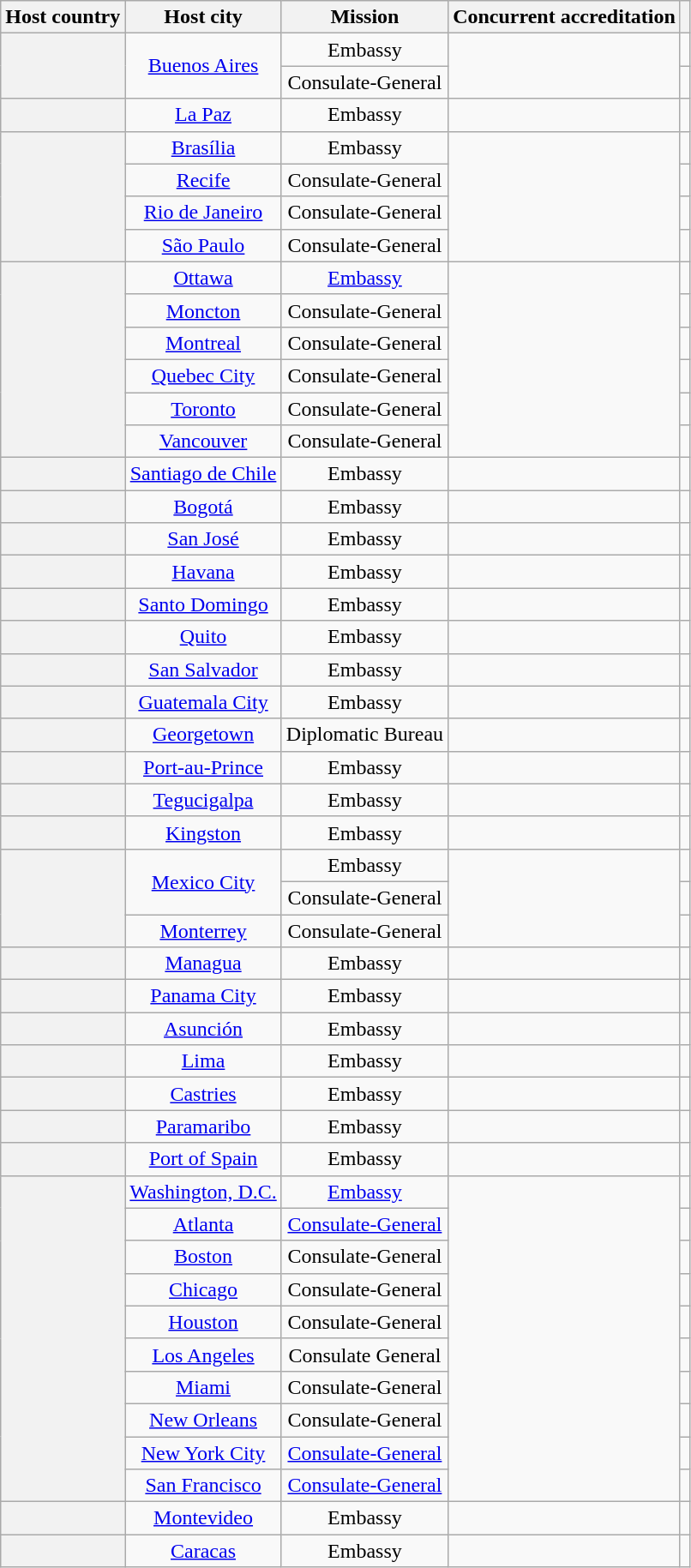<table class="wikitable plainrowheaders" style="text-align:center;">
<tr>
<th scope="col">Host country</th>
<th scope="col">Host city</th>
<th scope="col">Mission</th>
<th scope="col">Concurrent accreditation</th>
<th scope="col"></th>
</tr>
<tr>
<th scope="row" rowspan="2"></th>
<td rowspan="2"><a href='#'>Buenos Aires</a></td>
<td>Embassy</td>
<td rowspan="2"></td>
<td></td>
</tr>
<tr>
<td>Consulate-General</td>
<td></td>
</tr>
<tr>
<th scope="row"></th>
<td><a href='#'>La Paz</a></td>
<td>Embassy</td>
<td></td>
<td></td>
</tr>
<tr>
<th scope="row" rowspan="4"></th>
<td><a href='#'>Brasília</a></td>
<td>Embassy</td>
<td rowspan="4"></td>
<td></td>
</tr>
<tr>
<td><a href='#'>Recife</a></td>
<td>Consulate-General</td>
<td></td>
</tr>
<tr>
<td><a href='#'>Rio de Janeiro</a></td>
<td>Consulate-General</td>
<td></td>
</tr>
<tr>
<td><a href='#'>São Paulo</a></td>
<td>Consulate-General</td>
<td></td>
</tr>
<tr>
<th scope="row" rowspan="6"></th>
<td><a href='#'>Ottawa</a></td>
<td><a href='#'>Embassy</a></td>
<td rowspan="6"></td>
<td></td>
</tr>
<tr>
<td><a href='#'>Moncton</a></td>
<td>Consulate-General</td>
<td></td>
</tr>
<tr>
<td><a href='#'>Montreal</a></td>
<td>Consulate-General</td>
<td></td>
</tr>
<tr>
<td><a href='#'>Quebec City</a></td>
<td>Consulate-General</td>
<td></td>
</tr>
<tr>
<td><a href='#'>Toronto</a></td>
<td>Consulate-General</td>
<td></td>
</tr>
<tr>
<td><a href='#'>Vancouver</a></td>
<td>Consulate-General</td>
<td></td>
</tr>
<tr>
<th scope="row"></th>
<td><a href='#'>Santiago de Chile</a></td>
<td>Embassy</td>
<td></td>
<td></td>
</tr>
<tr>
<th scope="row"></th>
<td><a href='#'>Bogotá</a></td>
<td>Embassy</td>
<td></td>
<td></td>
</tr>
<tr>
<th scope="row"></th>
<td><a href='#'>San José</a></td>
<td>Embassy</td>
<td></td>
<td></td>
</tr>
<tr>
<th scope="row"></th>
<td><a href='#'>Havana</a></td>
<td>Embassy</td>
<td></td>
<td></td>
</tr>
<tr>
<th scope="row"></th>
<td><a href='#'>Santo Domingo</a></td>
<td>Embassy</td>
<td></td>
<td></td>
</tr>
<tr>
<th scope="row"></th>
<td><a href='#'>Quito</a></td>
<td>Embassy</td>
<td></td>
<td></td>
</tr>
<tr>
<th scope="row"></th>
<td><a href='#'>San Salvador</a></td>
<td>Embassy</td>
<td></td>
<td></td>
</tr>
<tr>
<th scope="row"></th>
<td><a href='#'>Guatemala City</a></td>
<td>Embassy</td>
<td></td>
<td></td>
</tr>
<tr>
<th scope="row"></th>
<td><a href='#'>Georgetown</a></td>
<td>Diplomatic Bureau</td>
<td></td>
<td></td>
</tr>
<tr>
<th scope="row"></th>
<td><a href='#'>Port-au-Prince</a></td>
<td>Embassy</td>
<td></td>
<td></td>
</tr>
<tr>
<th scope="row"></th>
<td><a href='#'>Tegucigalpa</a></td>
<td>Embassy</td>
<td></td>
<td></td>
</tr>
<tr>
<th scope="row"></th>
<td><a href='#'>Kingston</a></td>
<td>Embassy</td>
<td></td>
<td></td>
</tr>
<tr>
<th scope="row" rowspan="3"></th>
<td rowspan="2"><a href='#'>Mexico City</a></td>
<td>Embassy</td>
<td rowspan="3"></td>
<td></td>
</tr>
<tr>
<td>Consulate-General</td>
<td></td>
</tr>
<tr>
<td><a href='#'>Monterrey</a></td>
<td>Consulate-General</td>
<td></td>
</tr>
<tr>
<th scope="row"></th>
<td><a href='#'>Managua</a></td>
<td>Embassy</td>
<td></td>
<td></td>
</tr>
<tr>
<th scope="row"></th>
<td><a href='#'>Panama City</a></td>
<td>Embassy</td>
<td></td>
<td></td>
</tr>
<tr>
<th scope="row"></th>
<td><a href='#'>Asunción</a></td>
<td>Embassy</td>
<td></td>
<td></td>
</tr>
<tr>
<th scope="row"></th>
<td><a href='#'>Lima</a></td>
<td>Embassy</td>
<td></td>
<td></td>
</tr>
<tr>
<th scope="row"></th>
<td><a href='#'>Castries</a></td>
<td>Embassy</td>
<td></td>
<td></td>
</tr>
<tr>
<th scope="row"></th>
<td><a href='#'>Paramaribo</a></td>
<td>Embassy</td>
<td></td>
<td></td>
</tr>
<tr>
<th scope="row"></th>
<td><a href='#'>Port of Spain</a></td>
<td>Embassy</td>
<td></td>
<td></td>
</tr>
<tr>
<th scope="row" rowspan="10"></th>
<td><a href='#'>Washington, D.C.</a></td>
<td><a href='#'>Embassy</a></td>
<td rowspan="10"></td>
<td></td>
</tr>
<tr>
<td><a href='#'>Atlanta</a></td>
<td><a href='#'>Consulate-General</a></td>
<td></td>
</tr>
<tr>
<td><a href='#'>Boston</a></td>
<td>Consulate-General</td>
<td></td>
</tr>
<tr>
<td><a href='#'>Chicago</a></td>
<td>Consulate-General</td>
<td></td>
</tr>
<tr>
<td><a href='#'>Houston</a></td>
<td>Consulate-General</td>
<td></td>
</tr>
<tr>
<td><a href='#'>Los Angeles</a></td>
<td>Consulate General</td>
<td></td>
</tr>
<tr>
<td><a href='#'>Miami</a></td>
<td>Consulate-General</td>
<td></td>
</tr>
<tr>
<td><a href='#'>New Orleans</a></td>
<td>Consulate-General</td>
<td></td>
</tr>
<tr>
<td><a href='#'>New York City</a></td>
<td><a href='#'>Consulate-General</a></td>
<td></td>
</tr>
<tr>
<td><a href='#'>San Francisco</a></td>
<td><a href='#'>Consulate-General</a></td>
<td></td>
</tr>
<tr>
<th scope="row"></th>
<td><a href='#'>Montevideo</a></td>
<td>Embassy</td>
<td></td>
<td></td>
</tr>
<tr>
<th scope="row"></th>
<td><a href='#'>Caracas</a></td>
<td>Embassy</td>
<td></td>
<td></td>
</tr>
</table>
